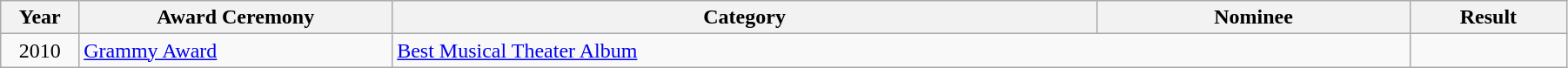<table class="wikitable" width="95%">
<tr>
<th width="5%">Year</th>
<th width="20%">Award Ceremony</th>
<th width="45%">Category</th>
<th width="20%">Nominee</th>
<th width="10%">Result</th>
</tr>
<tr>
<td align="center">2010</td>
<td><a href='#'>Grammy Award</a></td>
<td colspan="2"><a href='#'>Best Musical Theater Album</a></td>
<td></td>
</tr>
</table>
